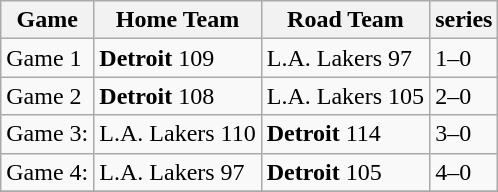<table class="wikitable">
<tr>
<th>Game</th>
<th>Home Team</th>
<th>Road Team</th>
<th>series</th>
</tr>
<tr>
<td>Game 1</td>
<td><strong>Detroit</strong> 109</td>
<td>L.A. Lakers 97</td>
<td>1–0</td>
</tr>
<tr>
<td>Game 2</td>
<td><strong>Detroit</strong> 108</td>
<td>L.A. Lakers 105</td>
<td>2–0</td>
</tr>
<tr>
<td>Game 3:</td>
<td>L.A. Lakers 110</td>
<td><strong>Detroit</strong> 114</td>
<td>3–0</td>
</tr>
<tr>
<td>Game 4:</td>
<td>L.A. Lakers 97</td>
<td><strong>Detroit</strong> 105</td>
<td>4–0</td>
</tr>
<tr>
</tr>
</table>
